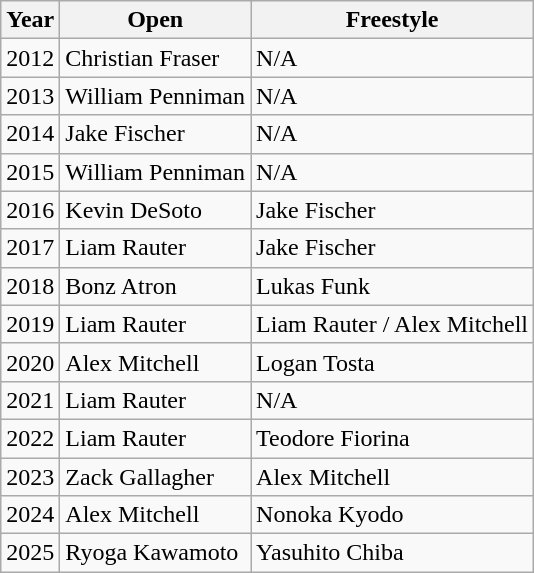<table class="wikitable">
<tr>
<th>Year</th>
<th>Open</th>
<th>Freestyle</th>
</tr>
<tr>
<td>2012</td>
<td> Christian Fraser</td>
<td>N/A</td>
</tr>
<tr>
<td>2013</td>
<td> William Penniman</td>
<td>N/A</td>
</tr>
<tr>
<td>2014</td>
<td> Jake Fischer</td>
<td>N/A</td>
</tr>
<tr>
<td>2015</td>
<td> William Penniman</td>
<td>N/A</td>
</tr>
<tr>
<td>2016</td>
<td> Kevin DeSoto</td>
<td> Jake Fischer</td>
</tr>
<tr>
<td>2017</td>
<td> Liam Rauter</td>
<td> Jake Fischer</td>
</tr>
<tr>
<td>2018</td>
<td> Bonz Atron</td>
<td> Lukas Funk</td>
</tr>
<tr>
<td>2019</td>
<td> Liam Rauter</td>
<td> Liam Rauter /  Alex Mitchell</td>
</tr>
<tr>
<td>2020</td>
<td> Alex Mitchell</td>
<td> Logan Tosta</td>
</tr>
<tr>
<td>2021</td>
<td> Liam Rauter</td>
<td>N/A</td>
</tr>
<tr>
<td>2022</td>
<td> Liam Rauter</td>
<td> Teodore Fiorina</td>
</tr>
<tr>
<td>2023</td>
<td> Zack Gallagher</td>
<td> Alex Mitchell</td>
</tr>
<tr>
<td>2024</td>
<td> Alex Mitchell</td>
<td> Nonoka Kyodo</td>
</tr>
<tr>
<td>2025</td>
<td> Ryoga Kawamoto</td>
<td> Yasuhito Chiba</td>
</tr>
</table>
